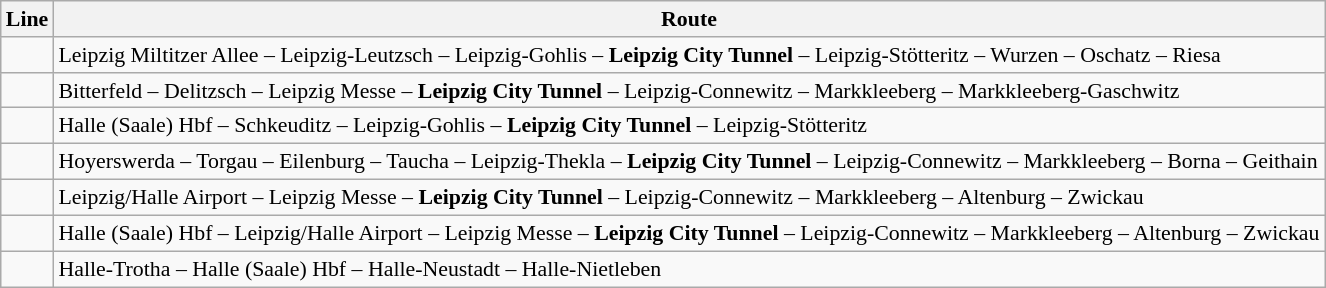<table class="wikitable" style="font-size:91%">
<tr class="hintergrundfarbe5">
<th>Line</th>
<th>Route</th>
</tr>
<tr>
<td style="font-size:111%"></td>
<td>Leipzig Miltitzer Allee – Leipzig-Leutzsch – Leipzig-Gohlis – <strong>Leipzig City Tunnel</strong> – Leipzig-Stötteritz – Wurzen – Oschatz – Riesa</td>
</tr>
<tr>
<td style="font-size:111%"></td>
<td>Bitterfeld – Delitzsch – Leipzig Messe – <strong>Leipzig City Tunnel</strong> – Leipzig-Connewitz – Markkleeberg – Markkleeberg-Gaschwitz</td>
</tr>
<tr>
<td style="font-size:111%"></td>
<td>Halle (Saale) Hbf – Schkeuditz – Leipzig-Gohlis – <strong>Leipzig City Tunnel</strong> – Leipzig-Stötteritz</td>
</tr>
<tr>
<td style="font-size:111%"></td>
<td>Hoyerswerda – Torgau – Eilenburg – Taucha – Leipzig-Thekla – <strong>Leipzig City Tunnel</strong> – Leipzig-Connewitz – Markkleeberg – Borna – Geithain</td>
</tr>
<tr>
<td style="font-size:111%"></td>
<td>Leipzig/Halle Airport – Leipzig Messe – <strong>Leipzig City Tunnel</strong> – Leipzig-Connewitz – Markkleeberg – Altenburg – Zwickau</td>
</tr>
<tr>
<td style="font-size:111%"></td>
<td>Halle (Saale) Hbf – Leipzig/Halle Airport – Leipzig Messe – <strong>Leipzig City Tunnel</strong> – Leipzig-Connewitz – Markkleeberg – Altenburg – Zwickau</td>
</tr>
<tr>
<td style="font-size:111%"></td>
<td>Halle-Trotha – Halle (Saale) Hbf – Halle-Neustadt – Halle-Nietleben</td>
</tr>
</table>
